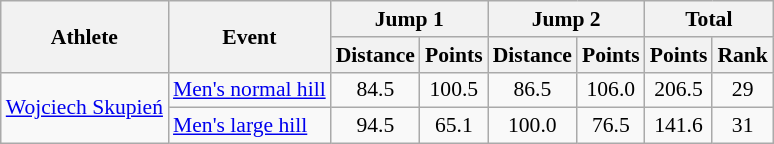<table class="wikitable" style="font-size:90%">
<tr>
<th rowspan="2">Athlete</th>
<th rowspan="2">Event</th>
<th colspan="2">Jump 1</th>
<th colspan="2">Jump 2</th>
<th colspan="2">Total</th>
</tr>
<tr>
<th>Distance</th>
<th>Points</th>
<th>Distance</th>
<th>Points</th>
<th>Points</th>
<th>Rank</th>
</tr>
<tr>
<td rowspan=2><a href='#'>Wojciech Skupień</a></td>
<td align=left><a href='#'>Men's normal hill</a></td>
<td align="center">84.5</td>
<td align="center">100.5</td>
<td align="center">86.5</td>
<td align="center">106.0</td>
<td align="center">206.5</td>
<td align="center">29</td>
</tr>
<tr>
<td align=left><a href='#'>Men's large hill</a></td>
<td align="center">94.5</td>
<td align="center">65.1</td>
<td align="center">100.0</td>
<td align="center">76.5</td>
<td align="center">141.6</td>
<td align="center">31</td>
</tr>
</table>
